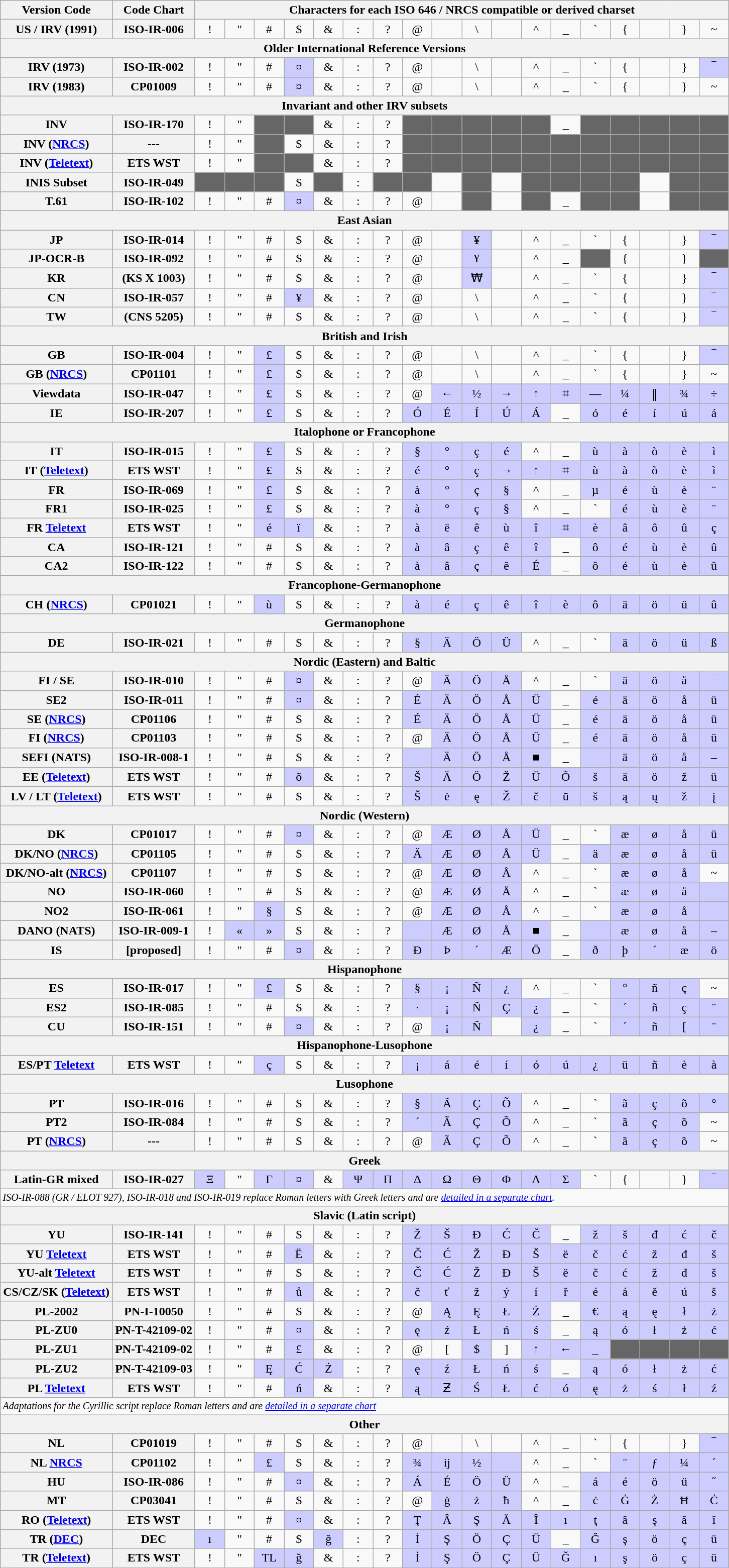<table class="wikitable">
<tr>
<th>Version Code</th>
<th>Code Chart</th>
<th colspan="18">Characters for each ISO 646 / NRCS compatible or derived charset</th>
</tr>
<tr>
<th>US / IRV (1991)</th>
<th>ISO-IR-006</th>
<td style="text-align:center;width:2em;">!</td>
<td style="text-align:center;width:2em;">"</td>
<td style="text-align:center;width:2em;">#</td>
<td style="text-align:center;width:2em;">$</td>
<td style="text-align:center;width:2em;">&</td>
<td style="text-align:center;width:2em;">:</td>
<td style="text-align:center;width:2em;">?</td>
<td style="text-align:center;width:2em;">@</td>
<td style="text-align:center;width:2em;"></td>
<td style="text-align:center;width:2em;">\</td>
<td style="text-align:center;width:2em;"></td>
<td style="text-align:center;width:2em;">^</td>
<td style="text-align:center;width:2em;">_</td>
<td style="text-align:center;width:2em;">`</td>
<td style="text-align:center;width:2em;">{</td>
<td style="text-align:center;width:2em;"></td>
<td style="text-align:center;width:2em;">}</td>
<td style="text-align:center;width:2em;">~</td>
</tr>
<tr>
<th colspan="20">Older International Reference Versions</th>
</tr>
<tr>
<th>IRV (1973)</th>
<th>ISO-IR-002</th>
<td style="text-align:center;">!</td>
<td style="text-align:center;">"</td>
<td style="text-align:center;">#</td>
<td style="text-align:center; background:#ccf;">¤</td>
<td style="text-align:center;">&</td>
<td style="text-align:center;">:</td>
<td style="text-align:center;">?</td>
<td style="text-align:center;">@</td>
<td style="text-align:center;"></td>
<td style="text-align:center;">\</td>
<td style="text-align:center;"></td>
<td style="text-align:center;">^</td>
<td style="text-align:center;">_</td>
<td style="text-align:center;">`</td>
<td style="text-align:center;">{</td>
<td style="text-align:center;"></td>
<td style="text-align:center;">}</td>
<td style="text-align:center; background:#ccf;">‾</td>
</tr>
<tr>
<th>IRV (1983)</th>
<th>CP01009</th>
<td style="text-align:center;">!</td>
<td style="text-align:center;">"</td>
<td style="text-align:center;">#</td>
<td style="text-align:center; background:#ccf;">¤</td>
<td style="text-align:center;">&</td>
<td style="text-align:center;">:</td>
<td style="text-align:center;">?</td>
<td style="text-align:center;">@</td>
<td style="text-align:center;"></td>
<td style="text-align:center;">\</td>
<td style="text-align:center;"></td>
<td style="text-align:center;">^</td>
<td style="text-align:center;">_</td>
<td style="text-align:center;">`</td>
<td style="text-align:center;">{</td>
<td style="text-align:center;"></td>
<td style="text-align:center;">}</td>
<td style="text-align:center;">~</td>
</tr>
<tr>
<th colspan="20">Invariant and other IRV subsets</th>
</tr>
<tr>
<th>INV</th>
<th>ISO-IR-170</th>
<td style="text-align:center;">!</td>
<td style="text-align:center;">"</td>
<td style="text-align:center; background:#666;"> </td>
<td style="text-align:center; background:#666;"> </td>
<td style="text-align:center;">&</td>
<td style="text-align:center;">:</td>
<td style="text-align:center;">?</td>
<td style="text-align:center; background:#666;"> </td>
<td style="text-align:center; background:#666;"> </td>
<td style="text-align:center; background:#666;"> </td>
<td style="text-align:center; background:#666;"> </td>
<td style="text-align:center; background:#666;"> </td>
<td style="text-align:center;">_</td>
<td style="text-align:center; background:#666;"> </td>
<td style="text-align:center; background:#666;"> </td>
<td style="text-align:center; background:#666;"> </td>
<td style="text-align:center; background:#666;"> </td>
<td style="text-align:center; background:#666;"> </td>
</tr>
<tr>
<th>INV (<a href='#'>NRCS</a>)</th>
<th>---</th>
<td style="text-align:center;">!</td>
<td style="text-align:center;">"</td>
<td style="text-align:center; background:#666;"> </td>
<td style="text-align:center;">$</td>
<td style="text-align:center;">&</td>
<td style="text-align:center;">:</td>
<td style="text-align:center;">?</td>
<td style="text-align:center; background:#666;"> </td>
<td style="text-align:center; background:#666;"> </td>
<td style="text-align:center; background:#666;"> </td>
<td style="text-align:center; background:#666;"> </td>
<td style="text-align:center; background:#666;"> </td>
<td style="text-align:center; background:#666;"> </td>
<td style="text-align:center; background:#666;"> </td>
<td style="text-align:center; background:#666;"> </td>
<td style="text-align:center; background:#666;"> </td>
<td style="text-align:center; background:#666;"> </td>
<td style="text-align:center; background:#666;"> </td>
</tr>
<tr>
<th>INV (<a href='#'>Teletext</a>)</th>
<th>ETS WST</th>
<td style="text-align:center;">!</td>
<td style="text-align:center;">"</td>
<td style="text-align:center; background:#666;"> </td>
<td style="text-align:center; background:#666;"> </td>
<td style="text-align:center;">&</td>
<td style="text-align:center;">:</td>
<td style="text-align:center;">?</td>
<td style="text-align:center; background:#666;"> </td>
<td style="text-align:center; background:#666;"> </td>
<td style="text-align:center; background:#666;"> </td>
<td style="text-align:center; background:#666;"> </td>
<td style="text-align:center; background:#666;"> </td>
<td style="text-align:center; background:#666;"> </td>
<td style="text-align:center; background:#666;"> </td>
<td style="text-align:center; background:#666;"> </td>
<td style="text-align:center; background:#666;"> </td>
<td style="text-align:center; background:#666;"> </td>
<td style="text-align:center; background:#666;"> </td>
</tr>
<tr>
<th>INIS Subset</th>
<th>ISO-IR-049</th>
<td style="text-align:center; background:#666;"></td>
<td style="text-align:center; background:#666;"></td>
<td style="text-align:center; background:#666;"></td>
<td style="text-align:center;">$</td>
<td style="text-align:center; background:#666;"></td>
<td style="text-align:center;">:</td>
<td style="text-align:center; background:#666;"></td>
<td style="text-align:center; background:#666;"></td>
<td style="text-align:center;"></td>
<td style="text-align:center; background:#666;"></td>
<td style="text-align:center;"></td>
<td style="text-align:center; background:#666;"></td>
<td style="text-align:center; background:#666;"></td>
<td style="text-align:center; background:#666;"></td>
<td style="text-align:center; background:#666;"></td>
<td style="text-align:center;"></td>
<td style="text-align:center; background:#666;"></td>
<td style="text-align:center; background:#666;"></td>
</tr>
<tr>
<th>T.61</th>
<th>ISO-IR-102</th>
<td style="text-align:center;">!</td>
<td style="text-align:center;">"</td>
<td style="text-align:center;">#</td>
<td style="text-align:center; background:#ccf;">¤</td>
<td style="text-align:center;">&</td>
<td style="text-align:center;">:</td>
<td style="text-align:center;">?</td>
<td style="text-align:center;">@</td>
<td style="text-align:center;"></td>
<td style="text-align:center; background:#666;"> </td>
<td style="text-align:center;"></td>
<td style="text-align:center; background:#666;"> </td>
<td style="text-align:center;">_</td>
<td style="text-align:center; background:#666;"> </td>
<td style="text-align:center; background:#666;"> </td>
<td style="text-align:center;"></td>
<td style="text-align:center; background:#666;"> </td>
<td style="text-align:center; background:#666;"> </td>
</tr>
<tr>
<th colspan="20">East Asian</th>
</tr>
<tr>
<th>JP</th>
<th>ISO-IR-014</th>
<td style="text-align:center;">!</td>
<td style="text-align:center;">"</td>
<td style="text-align:center;">#</td>
<td style="text-align:center;">$</td>
<td style="text-align:center;">&</td>
<td style="text-align:center;">:</td>
<td style="text-align:center;">?</td>
<td style="text-align:center;">@</td>
<td style="text-align:center;"></td>
<td style="text-align:center; background:#ccf;">¥</td>
<td style="text-align:center;"></td>
<td style="text-align:center;">^</td>
<td style="text-align:center;">_</td>
<td style="text-align:center;">`</td>
<td style="text-align:center;">{</td>
<td style="text-align:center;"></td>
<td style="text-align:center;">}</td>
<td style="text-align:center; background:#ccf;">‾</td>
</tr>
<tr>
<th>JP-OCR-B</th>
<th>ISO-IR-092</th>
<td style="text-align:center;">!</td>
<td style="text-align:center;">"</td>
<td style="text-align:center;">#</td>
<td style="text-align:center;">$</td>
<td style="text-align:center;">&</td>
<td style="text-align:center;">:</td>
<td style="text-align:center;">?</td>
<td style="text-align:center;">@</td>
<td style="text-align:center;"></td>
<td style="text-align:center; background:#ccf;">¥</td>
<td style="text-align:center;"></td>
<td style="text-align:center;">^</td>
<td style="text-align:center;">_</td>
<td style="text-align:center; background:#666;"> </td>
<td style="text-align:center;">{</td>
<td style="text-align:center;"></td>
<td style="text-align:center;">}</td>
<td style="text-align:center; background:#666;"> </td>
</tr>
<tr>
<th>KR</th>
<th>(KS X 1003)</th>
<td style="text-align:center;">!</td>
<td style="text-align:center;">"</td>
<td style="text-align:center;">#</td>
<td style="text-align:center;">$</td>
<td style="text-align:center;">&</td>
<td style="text-align:center;">:</td>
<td style="text-align:center;">?</td>
<td style="text-align:center;">@</td>
<td style="text-align:center;"></td>
<td style="text-align:center; background:#ccf;">₩</td>
<td style="text-align:center;"></td>
<td style="text-align:center;">^</td>
<td style="text-align:center;">_</td>
<td style="text-align:center;">`</td>
<td style="text-align:center;">{</td>
<td style="text-align:center;"></td>
<td style="text-align:center;">}</td>
<td style="text-align:center; background:#ccf;">‾</td>
</tr>
<tr>
<th>CN</th>
<th>ISO-IR-057</th>
<td style="text-align:center;">!</td>
<td style="text-align:center;">"</td>
<td style="text-align:center;">#</td>
<td style="text-align:center; background:#ccf;">¥</td>
<td style="text-align:center;">&</td>
<td style="text-align:center;">:</td>
<td style="text-align:center;">?</td>
<td style="text-align:center;">@</td>
<td style="text-align:center;"></td>
<td style="text-align:center;">\</td>
<td style="text-align:center;"></td>
<td style="text-align:center;">^</td>
<td style="text-align:center;">_</td>
<td style="text-align:center;">`</td>
<td style="text-align:center;">{</td>
<td style="text-align:center;"></td>
<td style="text-align:center;">}</td>
<td style="text-align:center; background:#ccf;">‾</td>
</tr>
<tr>
<th>TW</th>
<th>(CNS 5205)</th>
<td style="text-align:center;">!</td>
<td style="text-align:center;">"</td>
<td style="text-align:center;">#</td>
<td style="text-align:center;">$</td>
<td style="text-align:center;">&</td>
<td style="text-align:center;">:</td>
<td style="text-align:center;">?</td>
<td style="text-align:center;">@</td>
<td style="text-align:center;"></td>
<td style="text-align:center;">\</td>
<td style="text-align:center;"></td>
<td style="text-align:center;">^</td>
<td style="text-align:center;">_</td>
<td style="text-align:center;">`</td>
<td style="text-align:center;">{</td>
<td style="text-align:center;"></td>
<td style="text-align:center;">}</td>
<td style="text-align:center; background:#ccf;">‾</td>
</tr>
<tr>
<th colspan="20">British and Irish</th>
</tr>
<tr>
<th>GB</th>
<th>ISO-IR-004</th>
<td style="text-align:center;">!</td>
<td style="text-align:center;">"</td>
<td style="text-align:center; background:#ccf;">£</td>
<td style="text-align:center;">$</td>
<td style="text-align:center;">&</td>
<td style="text-align:center;">:</td>
<td style="text-align:center;">?</td>
<td style="text-align:center;">@</td>
<td style="text-align:center;"></td>
<td style="text-align:center;">\</td>
<td style="text-align:center;"></td>
<td style="text-align:center;">^</td>
<td style="text-align:center;">_</td>
<td style="text-align:center;">`</td>
<td style="text-align:center;">{</td>
<td style="text-align:center;"></td>
<td style="text-align:center;">}</td>
<td style="text-align:center; background:#ccf;">‾</td>
</tr>
<tr>
<th>GB (<a href='#'>NRCS</a>)</th>
<th>CP01101</th>
<td style="text-align:center;">!</td>
<td style="text-align:center;">"</td>
<td style="text-align:center; background:#ccf;">£</td>
<td style="text-align:center;">$</td>
<td style="text-align:center;">&</td>
<td style="text-align:center;">:</td>
<td style="text-align:center;">?</td>
<td style="text-align:center;">@</td>
<td style="text-align:center;"></td>
<td style="text-align:center;">\</td>
<td style="text-align:center;"></td>
<td style="text-align:center;">^</td>
<td style="text-align:center;">_</td>
<td style="text-align:center;">`</td>
<td style="text-align:center;">{</td>
<td style="text-align:center;"></td>
<td style="text-align:center;">}</td>
<td style="text-align:center;">~</td>
</tr>
<tr>
<th>Viewdata</th>
<th>ISO-IR-047</th>
<td style="text-align:center;">!</td>
<td style="text-align:center;">"</td>
<td style="text-align:center; background:#ccf;">£</td>
<td style="text-align:center;">$</td>
<td style="text-align:center;">&</td>
<td style="text-align:center;">:</td>
<td style="text-align:center;">?</td>
<td style="text-align:center;">@</td>
<td style="text-align:center; background:#ccf;">←</td>
<td style="text-align:center; background:#ccf;">½</td>
<td style="text-align:center; background:#ccf;">→</td>
<td style="text-align:center; background:#ccf;">↑</td>
<td style="text-align:center; background:#ccf;">⌗</td>
<td style="text-align:center; background:#ccf;">―</td>
<td style="text-align:center; background:#ccf;">¼</td>
<td style="text-align:center; background:#ccf;">‖</td>
<td style="text-align:center; background:#ccf;">¾</td>
<td style="text-align:center; background:#ccf;">÷</td>
</tr>
<tr>
<th>IE</th>
<th>ISO-IR-207</th>
<td style="text-align:center;">!</td>
<td style="text-align:center;">"</td>
<td style="text-align:center; background:#ccf;">£</td>
<td style="text-align:center;">$</td>
<td style="text-align:center;">&</td>
<td style="text-align:center;">:</td>
<td style="text-align:center;">?</td>
<td style="text-align:center; background:#ccf;">Ó</td>
<td style="text-align:center; background:#ccf;">É</td>
<td style="text-align:center; background:#ccf;">Í</td>
<td style="text-align:center; background:#ccf;">Ú</td>
<td style="text-align:center; background:#ccf;">Á</td>
<td style="text-align:center;">_</td>
<td style="text-align:center; background:#ccf;">ó</td>
<td style="text-align:center; background:#ccf;">é</td>
<td style="text-align:center; background:#ccf;">í</td>
<td style="text-align:center; background:#ccf;">ú</td>
<td style="text-align:center; background:#ccf;">á</td>
</tr>
<tr>
<th colspan="20">Italophone or Francophone</th>
</tr>
<tr>
<th>IT</th>
<th>ISO-IR-015</th>
<td style="text-align:center;">!</td>
<td style="text-align:center;">"</td>
<td style="text-align:center; background:#ccf;">£</td>
<td style="text-align:center;">$</td>
<td style="text-align:center;">&</td>
<td style="text-align:center;">:</td>
<td style="text-align:center;">?</td>
<td style="text-align:center; background:#ccf;">§</td>
<td style="text-align:center; background:#ccf;">°</td>
<td style="text-align:center; background:#ccf;">ç</td>
<td style="text-align:center; background:#ccf;">é</td>
<td style="text-align:center;">^</td>
<td style="text-align:center;">_</td>
<td style="text-align:center; background:#ccf;">ù</td>
<td style="text-align:center; background:#ccf;">à</td>
<td style="text-align:center; background:#ccf;">ò</td>
<td style="text-align:center; background:#ccf;">è</td>
<td style="text-align:center; background:#ccf;">ì</td>
</tr>
<tr>
<th>IT (<a href='#'>Teletext</a>)</th>
<th>ETS WST</th>
<td style="text-align:center;">!</td>
<td style="text-align:center;">"</td>
<td style="text-align:center; background:#ccf;">£</td>
<td style="text-align:center;">$</td>
<td style="text-align:center;">&</td>
<td style="text-align:center;">:</td>
<td style="text-align:center;">?</td>
<td style="text-align:center; background:#ccf;">é</td>
<td style="text-align:center; background:#ccf;">°</td>
<td style="text-align:center; background:#ccf;">ç</td>
<td style="text-align:center; background:#ccf;">→</td>
<td style="text-align:center; background:#ccf;">↑</td>
<td style="text-align:center; background:#ccf;">⌗</td>
<td style="text-align:center; background:#ccf;">ù</td>
<td style="text-align:center; background:#ccf;">à</td>
<td style="text-align:center; background:#ccf;">ò</td>
<td style="text-align:center; background:#ccf;">è</td>
<td style="text-align:center; background:#ccf;">ì</td>
</tr>
<tr>
<th>FR</th>
<th>ISO-IR-069</th>
<td style="text-align:center;">!</td>
<td style="text-align:center;">"</td>
<td style="text-align:center; background:#ccf;">£</td>
<td style="text-align:center;">$</td>
<td style="text-align:center;">&</td>
<td style="text-align:center;">:</td>
<td style="text-align:center;">?</td>
<td style="text-align:center; background:#ccf;">à</td>
<td style="text-align:center; background:#ccf;">°</td>
<td style="text-align:center; background:#ccf;">ç</td>
<td style="text-align:center; background:#ccf;">§</td>
<td style="text-align:center;">^</td>
<td style="text-align:center;">_</td>
<td style="text-align:center; background:#ccf;">µ</td>
<td style="text-align:center; background:#ccf;">é</td>
<td style="text-align:center; background:#ccf;">ù</td>
<td style="text-align:center; background:#ccf;">è</td>
<td style="text-align:center; background:#ccf;">¨</td>
</tr>
<tr>
<th>FR1 </th>
<th>ISO-IR-025</th>
<td style="text-align:center;">!</td>
<td style="text-align:center;">"</td>
<td style="text-align:center; background:#ccf;">£</td>
<td style="text-align:center;">$</td>
<td style="text-align:center;">&</td>
<td style="text-align:center;">:</td>
<td style="text-align:center;">?</td>
<td style="text-align:center; background:#ccf;">à</td>
<td style="text-align:center; background:#ccf;">°</td>
<td style="text-align:center; background:#ccf;">ç</td>
<td style="text-align:center; background:#ccf;">§</td>
<td style="text-align:center;">^</td>
<td style="text-align:center;">_</td>
<td style="text-align:center;">`</td>
<td style="text-align:center; background:#ccf;">é</td>
<td style="text-align:center; background:#ccf;">ù</td>
<td style="text-align:center; background:#ccf;">è</td>
<td style="text-align:center; background:#ccf;">¨</td>
</tr>
<tr>
<th>FR <a href='#'>Teletext</a></th>
<th>ETS WST</th>
<td style="text-align:center;">!</td>
<td style="text-align:center;">"</td>
<td style="text-align:center; background:#ccf;">é</td>
<td style="text-align:center; background:#ccf;">ï</td>
<td style="text-align:center;">&</td>
<td style="text-align:center;">:</td>
<td style="text-align:center;">?</td>
<td style="text-align:center; background:#ccf;">à</td>
<td style="text-align:center; background:#ccf;">ë</td>
<td style="text-align:center; background:#ccf;">ê</td>
<td style="text-align:center; background:#ccf;">ù</td>
<td style="text-align:center; background:#ccf;">î</td>
<td style="text-align:center; background:#ccf;">⌗</td>
<td style="text-align:center; background:#ccf;">è</td>
<td style="text-align:center; background:#ccf;">â</td>
<td style="text-align:center; background:#ccf;">ô</td>
<td style="text-align:center; background:#ccf;">û</td>
<td style="text-align:center; background:#ccf;">ç</td>
</tr>
<tr>
<th>CA</th>
<th>ISO-IR-121</th>
<td style="text-align:center;">!</td>
<td style="text-align:center;">"</td>
<td style="text-align:center;">#</td>
<td style="text-align:center;">$</td>
<td style="text-align:center;">&</td>
<td style="text-align:center;">:</td>
<td style="text-align:center;">?</td>
<td style="text-align:center; background:#ccf;">à</td>
<td style="text-align:center; background:#ccf;">â</td>
<td style="text-align:center; background:#ccf;">ç</td>
<td style="text-align:center; background:#ccf;">ê</td>
<td style="text-align:center; background:#ccf;">î</td>
<td style="text-align:center;">_</td>
<td style="text-align:center; background:#ccf;">ô</td>
<td style="text-align:center; background:#ccf;">é</td>
<td style="text-align:center; background:#ccf;">ù</td>
<td style="text-align:center; background:#ccf;">è</td>
<td style="text-align:center; background:#ccf;">û</td>
</tr>
<tr>
<th>CA2</th>
<th>ISO-IR-122</th>
<td style="text-align:center;">!</td>
<td style="text-align:center;">"</td>
<td style="text-align:center;">#</td>
<td style="text-align:center;">$</td>
<td style="text-align:center;">&</td>
<td style="text-align:center;">:</td>
<td style="text-align:center;">?</td>
<td style="text-align:center; background:#ccf;">à</td>
<td style="text-align:center; background:#ccf;">â</td>
<td style="text-align:center; background:#ccf;">ç</td>
<td style="text-align:center; background:#ccf;">ê</td>
<td style="text-align:center; background:#ccf;">É</td>
<td style="text-align:center;">_</td>
<td style="text-align:center; background:#ccf;">ô</td>
<td style="text-align:center; background:#ccf;">é</td>
<td style="text-align:center; background:#ccf;">ù</td>
<td style="text-align:center; background:#ccf;">è</td>
<td style="text-align:center; background:#ccf;">û</td>
</tr>
<tr>
<th colspan="20">Francophone-Germanophone</th>
</tr>
<tr>
<th>CH (<a href='#'>NRCS</a>)</th>
<th>CP01021</th>
<td style="text-align:center;">!</td>
<td style="text-align:center;">"</td>
<td style="text-align:center; background:#ccf;">ù</td>
<td style="text-align:center;">$</td>
<td style="text-align:center;">&</td>
<td style="text-align:center;">:</td>
<td style="text-align:center;">?</td>
<td style="text-align:center; background:#ccf;">à</td>
<td style="text-align:center; background:#ccf;">é</td>
<td style="text-align:center; background:#ccf;">ç</td>
<td style="text-align:center; background:#ccf;">ê</td>
<td style="text-align:center; background:#ccf;">î</td>
<td style="text-align:center; background:#ccf;">è</td>
<td style="text-align:center; background:#ccf;">ô</td>
<td style="text-align:center; background:#ccf;">ä</td>
<td style="text-align:center; background:#ccf;">ö</td>
<td style="text-align:center; background:#ccf;">ü</td>
<td style="text-align:center; background:#ccf;">û</td>
</tr>
<tr>
<th colspan="20">Germanophone</th>
</tr>
<tr>
<th>DE</th>
<th>ISO-IR-021</th>
<td style="text-align:center;">!</td>
<td style="text-align:center;">"</td>
<td style="text-align:center;">#</td>
<td style="text-align:center;">$</td>
<td style="text-align:center;">&</td>
<td style="text-align:center;">:</td>
<td style="text-align:center;">?</td>
<td style="text-align:center; background:#ccf;">§</td>
<td style="text-align:center; background:#ccf;">Ä</td>
<td style="text-align:center; background:#ccf;">Ö</td>
<td style="text-align:center; background:#ccf;">Ü</td>
<td style="text-align:center;">^</td>
<td style="text-align:center;">_</td>
<td style="text-align:center;">`</td>
<td style="text-align:center; background:#ccf;">ä</td>
<td style="text-align:center; background:#ccf;">ö</td>
<td style="text-align:center; background:#ccf;">ü</td>
<td style="text-align:center; background:#ccf;">ß</td>
</tr>
<tr>
<th colspan="20">Nordic (Eastern) and Baltic</th>
</tr>
<tr>
<th>FI / SE</th>
<th>ISO-IR-010</th>
<td style="text-align:center;">!</td>
<td style="text-align:center;">"</td>
<td style="text-align:center;">#</td>
<td style="text-align:center; background:#ccf;">¤</td>
<td style="text-align:center;">&</td>
<td style="text-align:center;">:</td>
<td style="text-align:center;">?</td>
<td style="text-align:center;">@</td>
<td style="text-align:center; background:#ccf;">Ä</td>
<td style="text-align:center; background:#ccf;">Ö</td>
<td style="text-align:center; background:#ccf;">Å</td>
<td style="text-align:center;">^</td>
<td style="text-align:center;">_</td>
<td style="text-align:center;">`</td>
<td style="text-align:center; background:#ccf;">ä</td>
<td style="text-align:center; background:#ccf;">ö</td>
<td style="text-align:center; background:#ccf;">å</td>
<td style="text-align:center; background:#ccf;">‾</td>
</tr>
<tr>
<th>SE2</th>
<th>ISO-IR-011</th>
<td style="text-align:center;">!</td>
<td style="text-align:center;">"</td>
<td style="text-align:center;">#</td>
<td style="text-align:center; background:#ccf;">¤</td>
<td style="text-align:center;">&</td>
<td style="text-align:center;">:</td>
<td style="text-align:center;">?</td>
<td style="text-align:center; background:#ccf;">É</td>
<td style="text-align:center; background:#ccf;">Ä</td>
<td style="text-align:center; background:#ccf;">Ö</td>
<td style="text-align:center; background:#ccf;">Å</td>
<td style="text-align:center; background:#ccf;">Ü</td>
<td style="text-align:center;">_</td>
<td style="text-align:center; background:#ccf;">é</td>
<td style="text-align:center; background:#ccf;">ä</td>
<td style="text-align:center; background:#ccf;">ö</td>
<td style="text-align:center; background:#ccf;">å</td>
<td style="text-align:center; background:#ccf;">ü</td>
</tr>
<tr>
<th>SE (<a href='#'>NRCS</a>)</th>
<th>CP01106</th>
<td style="text-align:center;">!</td>
<td style="text-align:center;">"</td>
<td style="text-align:center;">#</td>
<td style="text-align:center;">$</td>
<td style="text-align:center;">&</td>
<td style="text-align:center;">:</td>
<td style="text-align:center;">?</td>
<td style="text-align:center; background:#ccf;">É</td>
<td style="text-align:center; background:#ccf;">Ä</td>
<td style="text-align:center; background:#ccf;">Ö</td>
<td style="text-align:center; background:#ccf;">Å</td>
<td style="text-align:center; background:#ccf;">Ü</td>
<td style="text-align:center;">_</td>
<td style="text-align:center; background:#ccf;">é</td>
<td style="text-align:center; background:#ccf;">ä</td>
<td style="text-align:center; background:#ccf;">ö</td>
<td style="text-align:center; background:#ccf;">å</td>
<td style="text-align:center; background:#ccf;">ü</td>
</tr>
<tr>
<th>FI (<a href='#'>NRCS</a>)</th>
<th>CP01103</th>
<td style="text-align:center;">!</td>
<td style="text-align:center;">"</td>
<td style="text-align:center;">#</td>
<td style="text-align:center;">$</td>
<td style="text-align:center;">&</td>
<td style="text-align:center;">:</td>
<td style="text-align:center;">?</td>
<td style="text-align:center;">@</td>
<td style="text-align:center; background:#ccf;">Ä</td>
<td style="text-align:center; background:#ccf;">Ö</td>
<td style="text-align:center; background:#ccf;">Å</td>
<td style="text-align:center; background:#ccf;">Ü</td>
<td style="text-align:center;">_</td>
<td style="text-align:center; background:#ccf;">é</td>
<td style="text-align:center; background:#ccf;">ä</td>
<td style="text-align:center; background:#ccf;">ö</td>
<td style="text-align:center; background:#ccf;">å</td>
<td style="text-align:center; background:#ccf;">ü</td>
</tr>
<tr>
<th>SEFI (NATS)</th>
<th>ISO-IR-008-1</th>
<td style="text-align:center;">!</td>
<td style="text-align:center;">"</td>
<td style="text-align:center;">#</td>
<td style="text-align:center;">$</td>
<td style="text-align:center;">&</td>
<td style="text-align:center;">:</td>
<td style="text-align:center;">?</td>
<td style="text-align:center; background:#ccf;"><code>　</code></td>
<td style="text-align:center; background:#ccf;">Ä</td>
<td style="text-align:center; background:#ccf;">Ö</td>
<td style="text-align:center; background:#ccf;">Å</td>
<td style="text-align:center; background:#ccf;">■</td>
<td style="text-align:center;">_</td>
<td style="text-align:center; background:#ccf;"><code> </code></td>
<td style="text-align:center; background:#ccf;">ä</td>
<td style="text-align:center; background:#ccf;">ö</td>
<td style="text-align:center; background:#ccf;">å</td>
<td style="text-align:center; background:#ccf;">–</td>
</tr>
<tr>
<th>EE (<a href='#'>Teletext</a>)</th>
<th>ETS WST</th>
<td style="text-align:center;">!</td>
<td style="text-align:center;">"</td>
<td style="text-align:center;">#</td>
<td style="text-align:center; background:#ccf;">õ</td>
<td style="text-align:center;">&</td>
<td style="text-align:center;">:</td>
<td style="text-align:center;">?</td>
<td style="text-align:center; background:#ccf;">Š</td>
<td style="text-align:center; background:#ccf;">Ä</td>
<td style="text-align:center; background:#ccf;">Ö</td>
<td style="text-align:center; background:#ccf;">Ž</td>
<td style="text-align:center; background:#ccf;">Ü</td>
<td style="text-align:center; background:#ccf;">Õ</td>
<td style="text-align:center; background:#ccf;">š</td>
<td style="text-align:center; background:#ccf;">ä</td>
<td style="text-align:center; background:#ccf;">ö</td>
<td style="text-align:center; background:#ccf;">ž</td>
<td style="text-align:center; background:#ccf;">ü</td>
</tr>
<tr>
<th>LV / LT (<a href='#'>Teletext</a>)</th>
<th>ETS WST</th>
<td style="text-align:center;">!</td>
<td style="text-align:center;">"</td>
<td style="text-align:center;">#</td>
<td style="text-align:center;">$</td>
<td style="text-align:center;">&</td>
<td style="text-align:center;">:</td>
<td style="text-align:center;">?</td>
<td style="text-align:center; background:#ccf;">Š</td>
<td style="text-align:center; background:#ccf;">ė</td>
<td style="text-align:center; background:#ccf;">ę</td>
<td style="text-align:center; background:#ccf;">Ž</td>
<td style="text-align:center; background:#ccf;">č</td>
<td style="text-align:center; background:#ccf;">ū</td>
<td style="text-align:center; background:#ccf;">š</td>
<td style="text-align:center; background:#ccf;">ą</td>
<td style="text-align:center; background:#ccf;">ų</td>
<td style="text-align:center; background:#ccf;">ž</td>
<td style="text-align:center; background:#ccf;">į</td>
</tr>
<tr>
<th colspan="20">Nordic (Western)</th>
</tr>
<tr>
<th>DK</th>
<th>CP01017</th>
<td style="text-align:center;">!</td>
<td style="text-align:center;">"</td>
<td style="text-align:center;">#</td>
<td style="text-align:center; background:#ccf;">¤</td>
<td style="text-align:center;">&</td>
<td style="text-align:center;">:</td>
<td style="text-align:center;">?</td>
<td style="text-align:center;">@</td>
<td style="text-align:center; background:#ccf;">Æ</td>
<td style="text-align:center; background:#ccf;">Ø</td>
<td style="text-align:center; background:#ccf;">Å</td>
<td style="text-align:center; background:#ccf;">Ü</td>
<td style="text-align:center;">_</td>
<td style="text-align:center;">`</td>
<td style="text-align:center; background:#ccf;">æ</td>
<td style="text-align:center; background:#ccf;">ø</td>
<td style="text-align:center; background:#ccf;">å</td>
<td style="text-align:center; background:#ccf;">ü</td>
</tr>
<tr>
<th>DK/NO (<a href='#'>NRCS</a>)</th>
<th>CP01105</th>
<td style="text-align:center;">!</td>
<td style="text-align:center;">"</td>
<td style="text-align:center;">#</td>
<td style="text-align:center;">$</td>
<td style="text-align:center;">&</td>
<td style="text-align:center;">:</td>
<td style="text-align:center;">?</td>
<td style="text-align:center; background:#ccf;">Ä</td>
<td style="text-align:center; background:#ccf;">Æ</td>
<td style="text-align:center; background:#ccf;">Ø</td>
<td style="text-align:center; background:#ccf;">Å</td>
<td style="text-align:center; background:#ccf;">Ü</td>
<td style="text-align:center;">_</td>
<td style="text-align:center; background:#ccf;">ä</td>
<td style="text-align:center; background:#ccf;">æ</td>
<td style="text-align:center; background:#ccf;">ø</td>
<td style="text-align:center; background:#ccf;">å</td>
<td style="text-align:center; background:#ccf;">ü</td>
</tr>
<tr>
<th>DK/NO-alt (<a href='#'>NRCS</a>)</th>
<th>CP01107</th>
<td style="text-align:center;">!</td>
<td style="text-align:center;">"</td>
<td style="text-align:center;">#</td>
<td style="text-align:center;">$</td>
<td style="text-align:center;">&</td>
<td style="text-align:center;">:</td>
<td style="text-align:center;">?</td>
<td style="text-align:center;">@</td>
<td style="text-align:center; background:#ccf;">Æ</td>
<td style="text-align:center; background:#ccf;">Ø</td>
<td style="text-align:center; background:#ccf;">Å</td>
<td style="text-align:center;">^</td>
<td style="text-align:center;">_</td>
<td style="text-align:center;">`</td>
<td style="text-align:center; background:#ccf;">æ</td>
<td style="text-align:center; background:#ccf;">ø</td>
<td style="text-align:center; background:#ccf;">å</td>
<td style="text-align:center;">~</td>
</tr>
<tr>
<th>NO</th>
<th>ISO-IR-060</th>
<td style="text-align:center;">!</td>
<td style="text-align:center;">"</td>
<td style="text-align:center;">#</td>
<td style="text-align:center;">$</td>
<td style="text-align:center;">&</td>
<td style="text-align:center;">:</td>
<td style="text-align:center;">?</td>
<td style="text-align:center;">@</td>
<td style="text-align:center; background:#ccf;">Æ</td>
<td style="text-align:center; background:#ccf;">Ø</td>
<td style="text-align:center; background:#ccf;">Å</td>
<td style="text-align:center;">^</td>
<td style="text-align:center;">_</td>
<td style="text-align:center;">`</td>
<td style="text-align:center; background:#ccf;">æ</td>
<td style="text-align:center; background:#ccf;">ø</td>
<td style="text-align:center; background:#ccf;">å</td>
<td style="text-align:center; background:#ccf;">‾</td>
</tr>
<tr>
<th>NO2</th>
<th>ISO-IR-061</th>
<td style="text-align:center;">!</td>
<td style="text-align:center;">"</td>
<td style="text-align:center; background:#ccf;">§</td>
<td style="text-align:center;">$</td>
<td style="text-align:center;">&</td>
<td style="text-align:center;">:</td>
<td style="text-align:center;">?</td>
<td style="text-align:center;">@</td>
<td style="text-align:center; background:#ccf;">Æ</td>
<td style="text-align:center; background:#ccf;">Ø</td>
<td style="text-align:center; background:#ccf;">Å</td>
<td style="text-align:center;">^</td>
<td style="text-align:center;">_</td>
<td style="text-align:center;">`</td>
<td style="text-align:center; background:#ccf;">æ</td>
<td style="text-align:center; background:#ccf;">ø</td>
<td style="text-align:center; background:#ccf;">å</td>
<td style="text-align:center; background:#ccf;"></td>
</tr>
<tr>
<th>DANO (NATS)</th>
<th>ISO-IR-009-1</th>
<td style="text-align:center;">!</td>
<td style="text-align:center; background:#ccf;">«</td>
<td style="text-align:center; background:#ccf;">»</td>
<td style="text-align:center;">$</td>
<td style="text-align:center;">&</td>
<td style="text-align:center;">:</td>
<td style="text-align:center;">?</td>
<td style="text-align:center; background:#ccf;"><code>　</code></td>
<td style="text-align:center; background:#ccf;">Æ</td>
<td style="text-align:center; background:#ccf;">Ø</td>
<td style="text-align:center; background:#ccf;">Å</td>
<td style="text-align:center; background:#ccf;">■</td>
<td style="text-align:center;">_</td>
<td style="text-align:center; background:#ccf;"><code> </code></td>
<td style="text-align:center; background:#ccf;">æ</td>
<td style="text-align:center; background:#ccf;">ø</td>
<td style="text-align:center; background:#ccf;">å</td>
<td style="text-align:center; background:#ccf;">–</td>
</tr>
<tr>
<th>IS</th>
<th>[proposed]</th>
<td style="text-align:center;">!</td>
<td style="text-align:center;">"</td>
<td style="text-align:center;">#</td>
<td style="text-align:center; background:#ccf;">¤</td>
<td style="text-align:center;">&</td>
<td style="text-align:center;">:</td>
<td style="text-align:center;">?</td>
<td style="text-align:center; background:#ccf;">Ð</td>
<td style="text-align:center; background:#ccf;">Þ</td>
<td style="text-align:center; background:#ccf;">´ </td>
<td style="text-align:center; background:#ccf;">Æ</td>
<td style="text-align:center; background:#ccf;">Ö</td>
<td style="text-align:center;">_</td>
<td style="text-align:center; background:#ccf;">ð</td>
<td style="text-align:center; background:#ccf;">þ</td>
<td style="text-align:center; background:#ccf;">´ </td>
<td style="text-align:center; background:#ccf;">æ</td>
<td style="text-align:center; background:#ccf;">ö</td>
</tr>
<tr>
<th colspan="20">Hispanophone</th>
</tr>
<tr>
<th>ES</th>
<th>ISO-IR-017</th>
<td style="text-align:center;">!</td>
<td style="text-align:center;">"</td>
<td style="text-align:center; background:#ccf;">£</td>
<td style="text-align:center;">$</td>
<td style="text-align:center;">&</td>
<td style="text-align:center;">:</td>
<td style="text-align:center;">?</td>
<td style="text-align:center; background:#ccf;">§</td>
<td style="text-align:center; background:#ccf;">¡</td>
<td style="text-align:center; background:#ccf;">Ñ</td>
<td style="text-align:center; background:#ccf;">¿</td>
<td style="text-align:center;">^</td>
<td style="text-align:center;">_</td>
<td style="text-align:center;">`</td>
<td style="text-align:center; background:#ccf;">°</td>
<td style="text-align:center; background:#ccf;">ñ</td>
<td style="text-align:center; background:#ccf;">ç</td>
<td style="text-align:center;">~</td>
</tr>
<tr>
<th>ES2</th>
<th>ISO-IR-085</th>
<td style="text-align:center;">!</td>
<td style="text-align:center;">"</td>
<td style="text-align:center;">#</td>
<td style="text-align:center;">$</td>
<td style="text-align:center;">&</td>
<td style="text-align:center;">:</td>
<td style="text-align:center;">?</td>
<td style="text-align:center; background:#ccf;">·</td>
<td style="text-align:center; background:#ccf;">¡</td>
<td style="text-align:center; background:#ccf;">Ñ</td>
<td style="text-align:center; background:#ccf;">Ç</td>
<td style="text-align:center; background:#ccf;">¿</td>
<td style="text-align:center;">_</td>
<td style="text-align:center;">`</td>
<td style="text-align:center; background:#ccf;">´</td>
<td style="text-align:center; background:#ccf;">ñ</td>
<td style="text-align:center; background:#ccf;">ç</td>
<td style="text-align:center; background:#ccf;">¨</td>
</tr>
<tr>
<th>CU</th>
<th>ISO-IR-151</th>
<td style="text-align:center;">!</td>
<td style="text-align:center;">"</td>
<td style="text-align:center;">#</td>
<td style="text-align:center; background:#ccf;">¤</td>
<td style="text-align:center;">&</td>
<td style="text-align:center;">:</td>
<td style="text-align:center;">?</td>
<td style="text-align:center;">@</td>
<td style="text-align:center; background:#ccf;">¡</td>
<td style="text-align:center; background:#ccf;">Ñ</td>
<td style="text-align:center;"></td>
<td style="text-align:center; background:#ccf;">¿</td>
<td style="text-align:center;">_</td>
<td style="text-align:center;">`</td>
<td style="text-align:center; background:#ccf;">´</td>
<td style="text-align:center; background:#ccf;">ñ</td>
<td style="text-align:center; background:#ccf;">[</td>
<td style="text-align:center; background:#ccf;">¨</td>
</tr>
<tr>
<th colspan="20">Hispanophone-Lusophone</th>
</tr>
<tr>
<th>ES/PT <a href='#'>Teletext</a></th>
<th>ETS WST</th>
<td style="text-align:center;">!</td>
<td style="text-align:center;">"</td>
<td style="text-align:center; background:#ccf;">ç</td>
<td style="text-align:center;">$</td>
<td style="text-align:center;">&</td>
<td style="text-align:center;">:</td>
<td style="text-align:center;">?</td>
<td style="text-align:center; background:#ccf;">¡</td>
<td style="text-align:center; background:#ccf;">á</td>
<td style="text-align:center; background:#ccf;">é</td>
<td style="text-align:center; background:#ccf;">í</td>
<td style="text-align:center; background:#ccf;">ó</td>
<td style="text-align:center; background:#ccf;">ú</td>
<td style="text-align:center; background:#ccf;">¿</td>
<td style="text-align:center; background:#ccf;">ü</td>
<td style="text-align:center; background:#ccf;">ñ</td>
<td style="text-align:center; background:#ccf;">è</td>
<td style="text-align:center; background:#ccf;">à</td>
</tr>
<tr>
<th colspan="20">Lusophone</th>
</tr>
<tr>
<th>PT</th>
<th>ISO-IR-016</th>
<td style="text-align:center;">!</td>
<td style="text-align:center;">"</td>
<td style="text-align:center;">#</td>
<td style="text-align:center;">$</td>
<td style="text-align:center;">&</td>
<td style="text-align:center;">:</td>
<td style="text-align:center;">?</td>
<td style="text-align:center; background:#ccf;">§</td>
<td style="text-align:center; background:#ccf;">Ã</td>
<td style="text-align:center; background:#ccf;">Ç</td>
<td style="text-align:center; background:#ccf;">Õ</td>
<td style="text-align:center;">^</td>
<td style="text-align:center;">_</td>
<td style="text-align:center;">`</td>
<td style="text-align:center; background:#ccf;">ã</td>
<td style="text-align:center; background:#ccf;">ç</td>
<td style="text-align:center; background:#ccf;">õ</td>
<td style="text-align:center; background:#ccf;">°</td>
</tr>
<tr>
<th>PT2</th>
<th>ISO-IR-084</th>
<td style="text-align:center;">!</td>
<td style="text-align:center;">"</td>
<td style="text-align:center;">#</td>
<td style="text-align:center;">$</td>
<td style="text-align:center;">&</td>
<td style="text-align:center;">:</td>
<td style="text-align:center;">?</td>
<td style="text-align:center; background:#ccf;">´</td>
<td style="text-align:center; background:#ccf;">Ã</td>
<td style="text-align:center; background:#ccf;">Ç</td>
<td style="text-align:center; background:#ccf;">Õ</td>
<td style="text-align:center;">^</td>
<td style="text-align:center;">_</td>
<td style="text-align:center;">`</td>
<td style="text-align:center; background:#ccf;">ã</td>
<td style="text-align:center; background:#ccf;">ç</td>
<td style="text-align:center; background:#ccf;">õ</td>
<td style="text-align:center;">~</td>
</tr>
<tr>
<th>PT (<a href='#'>NRCS</a>)</th>
<th>---</th>
<td style="text-align:center;">!</td>
<td style="text-align:center;">"</td>
<td style="text-align:center;">#</td>
<td style="text-align:center;">$</td>
<td style="text-align:center;">&</td>
<td style="text-align:center;">:</td>
<td style="text-align:center;">?</td>
<td style="text-align:center;">@</td>
<td style="text-align:center; background:#ccf;">Ã</td>
<td style="text-align:center; background:#ccf;">Ç</td>
<td style="text-align:center; background:#ccf;">Õ</td>
<td style="text-align:center;">^</td>
<td style="text-align:center;">_</td>
<td style="text-align:center;">`</td>
<td style="text-align:center; background:#ccf;">ã</td>
<td style="text-align:center; background:#ccf;">ç</td>
<td style="text-align:center; background:#ccf;">õ</td>
<td style="text-align:center;">~</td>
</tr>
<tr>
<th colspan="20">Greek</th>
</tr>
<tr>
<th>Latin-GR mixed</th>
<th>ISO-IR-027</th>
<td style="text-align:center; background:#ccf;">Ξ</td>
<td style="text-align:center;">"</td>
<td style="text-align:center; background:#ccf;">Γ</td>
<td style="text-align:center; background:#ccf;">¤</td>
<td style="text-align:center;">&</td>
<td style="text-align:center; background:#ccf;">Ψ</td>
<td style="text-align:center; background:#ccf;">Π</td>
<td style="text-align:center; background:#ccf;">Δ</td>
<td style="text-align:center; background:#ccf;">Ω</td>
<td style="text-align:center; background:#ccf;">Θ</td>
<td style="text-align:center; background:#ccf;">Φ</td>
<td style="text-align:center; background:#ccf;">Λ</td>
<td style="text-align:center; background:#ccf;">Σ</td>
<td style="text-align:center;">`</td>
<td style="text-align:center;">{</td>
<td style="text-align:center;"></td>
<td style="text-align:center;">}</td>
<td style="text-align:center; background:#ccf;">‾</td>
</tr>
<tr>
<td colspan="20" style="font-style: italic; font-size: smaller;">ISO-IR-088 (GR / ELOT 927), ISO-IR-018 and ISO-IR-019 replace Roman letters with Greek letters and are <a href='#'>detailed in a separate chart</a>.</td>
</tr>
<tr>
<th colspan="20">Slavic (Latin script)</th>
</tr>
<tr>
<th>YU</th>
<th>ISO-IR-141</th>
<td style="text-align:center;">!</td>
<td style="text-align:center;">"</td>
<td style="text-align:center;">#</td>
<td style="text-align:center;">$</td>
<td style="text-align:center;">&</td>
<td style="text-align:center;">:</td>
<td style="text-align:center;">?</td>
<td style="text-align:center; background:#ccf;">Ž</td>
<td style="text-align:center; background:#ccf;">Š</td>
<td style="text-align:center; background:#ccf;">Đ</td>
<td style="text-align:center; background:#ccf;">Ć</td>
<td style="text-align:center; background:#ccf;">Č</td>
<td style="text-align:center;">_</td>
<td style="text-align:center; background:#ccf;">ž</td>
<td style="text-align:center; background:#ccf;">š</td>
<td style="text-align:center; background:#ccf;">đ</td>
<td style="text-align:center; background:#ccf;">ć</td>
<td style="text-align:center; background:#ccf;">č</td>
</tr>
<tr>
<th>YU <a href='#'>Teletext</a></th>
<th>ETS WST</th>
<td style="text-align:center;">!</td>
<td style="text-align:center;">"</td>
<td style="text-align:center;">#</td>
<td style="text-align:center; background:#ccf;">Ë</td>
<td style="text-align:center;">&</td>
<td style="text-align:center;">:</td>
<td style="text-align:center;">?</td>
<td style="text-align:center; background:#ccf;">Č</td>
<td style="text-align:center; background:#ccf;">Ć</td>
<td style="text-align:center; background:#ccf;">Ž</td>
<td style="text-align:center; background:#ccf;">Đ</td>
<td style="text-align:center; background:#ccf;">Š</td>
<td style="text-align:center; background:#ccf;">ë</td>
<td style="text-align:center; background:#ccf;">č</td>
<td style="text-align:center; background:#ccf;">ć</td>
<td style="text-align:center; background:#ccf;">ž</td>
<td style="text-align:center; background:#ccf;">đ</td>
<td style="text-align:center; background:#ccf;">š</td>
</tr>
<tr>
<th>YU-alt <a href='#'>Teletext</a></th>
<th>ETS WST</th>
<td style="text-align:center;">!</td>
<td style="text-align:center;">"</td>
<td style="text-align:center;">#</td>
<td style="text-align:center;">$</td>
<td style="text-align:center;">&</td>
<td style="text-align:center;">:</td>
<td style="text-align:center;">?</td>
<td style="text-align:center; background:#ccf;">Č</td>
<td style="text-align:center; background:#ccf;">Ć</td>
<td style="text-align:center; background:#ccf;">Ž</td>
<td style="text-align:center; background:#ccf;">Đ</td>
<td style="text-align:center; background:#ccf;">Š</td>
<td style="text-align:center; background:#ccf;">ë</td>
<td style="text-align:center; background:#ccf;">č</td>
<td style="text-align:center; background:#ccf;">ć</td>
<td style="text-align:center; background:#ccf;">ž</td>
<td style="text-align:center; background:#ccf;">đ</td>
<td style="text-align:center; background:#ccf;">š</td>
</tr>
<tr>
<th>CS/CZ/SK (<a href='#'>Teletext</a>)</th>
<th>ETS WST</th>
<td style="text-align:center;">!</td>
<td style="text-align:center;">"</td>
<td style="text-align:center;">#</td>
<td style="text-align:center; background:#ccf;">ů</td>
<td style="text-align:center;">&</td>
<td style="text-align:center;">:</td>
<td style="text-align:center;">?</td>
<td style="text-align:center; background:#ccf;">č</td>
<td style="text-align:center; background:#ccf;">ť</td>
<td style="text-align:center; background:#ccf;">ž</td>
<td style="text-align:center; background:#ccf;">ý</td>
<td style="text-align:center; background:#ccf;">í</td>
<td style="text-align:center; background:#ccf;">ř</td>
<td style="text-align:center; background:#ccf;">é</td>
<td style="text-align:center; background:#ccf;">á</td>
<td style="text-align:center; background:#ccf;">ě</td>
<td style="text-align:center; background:#ccf;">ú</td>
<td style="text-align:center; background:#ccf;">š</td>
</tr>
<tr>
<th>PL-2002</th>
<th>PN⁠-⁠I-⁠10050</th>
<td style="text-align:center;">!</td>
<td style="text-align:center;">"</td>
<td style="text-align:center;">#</td>
<td style="text-align:center;">$</td>
<td style="text-align:center;">&</td>
<td style="text-align:center;">:</td>
<td style="text-align:center;">?</td>
<td style="text-align:center;">@</td>
<td style="text-align:center; background:#ccf;">Ą</td>
<td style="text-align:center; background:#ccf;">Ę</td>
<td style="text-align:center; background:#ccf;">Ł</td>
<td style="text-align:center; background:#ccf;">Ż</td>
<td style="text-align:center;">_</td>
<td style="text-align:center; background:#ccf;">€</td>
<td style="text-align:center; background:#ccf;">ą</td>
<td style="text-align:center; background:#ccf;">ę</td>
<td style="text-align:center; background:#ccf;">ł</td>
<td style="text-align:center; background:#ccf;">ż</td>
</tr>
<tr>
<th>PL-ZU0</th>
<th>PN⁠-⁠T⁠-⁠42109-02</th>
<td style="text-align:center;">!</td>
<td style="text-align:center;">"</td>
<td style="text-align:center;">#</td>
<td style="text-align:center; background:#ccf;">¤</td>
<td style="text-align:center;">&</td>
<td style="text-align:center;">:</td>
<td style="text-align:center;">?</td>
<td style="text-align:center; background:#ccf;">ę</td>
<td style="text-align:center; background:#ccf;">ź</td>
<td style="text-align:center; background:#ccf;">Ł</td>
<td style="text-align:center; background:#ccf;">ń</td>
<td style="text-align:center; background:#ccf;">ś</td>
<td style="text-align:center;">_</td>
<td style="text-align:center; background:#ccf;">ą</td>
<td style="text-align:center; background:#ccf;">ó</td>
<td style="text-align:center; background:#ccf;">ł</td>
<td style="text-align:center; background:#ccf;">ż</td>
<td style="text-align:center; background:#ccf;">ć</td>
</tr>
<tr>
<th>PL-ZU1</th>
<th>PN⁠-⁠T⁠-⁠42109-02</th>
<td style="text-align:center;">!</td>
<td style="text-align:center;">"</td>
<td style="text-align:center;">#</td>
<td style="text-align:center; background:#ccf;">£</td>
<td style="text-align:center;">&</td>
<td style="text-align:center;">:</td>
<td style="text-align:center;">?</td>
<td style="text-align:center;">@</td>
<td style="text-align:center;">[</td>
<td style="text-align:center; background:#ccf;">$</td>
<td style="text-align:center;">]</td>
<td style="text-align:center; background:#ccf;">↑</td>
<td style="text-align:center; background:#ccf;">←</td>
<td style="text-align:center; background:#ccf;">_</td>
<td style="text-align:center; background:#666;"> </td>
<td style="text-align:center; background:#666;"> </td>
<td style="text-align:center; background:#666;"> </td>
<td style="text-align:center; background:#666;"> </td>
</tr>
<tr>
<th>PL-ZU2</th>
<th>PN⁠-⁠T⁠-⁠42109-03</th>
<td style="text-align:center;">!</td>
<td style="text-align:center;">"</td>
<td style="text-align:center; background:#ccf;">Ę</td>
<td style="text-align:center; background:#ccf;">Ć</td>
<td style="text-align:center; background:#ccf;">Ż</td>
<td style="text-align:center;">:</td>
<td style="text-align:center;">?</td>
<td style="text-align:center; background:#ccf;">ę</td>
<td style="text-align:center; background:#ccf;">ź</td>
<td style="text-align:center; background:#ccf;">Ł</td>
<td style="text-align:center; background:#ccf;">ń</td>
<td style="text-align:center; background:#ccf;">ś</td>
<td style="text-align:center;">_</td>
<td style="text-align:center; background:#ccf;">ą</td>
<td style="text-align:center; background:#ccf;">ó</td>
<td style="text-align:center; background:#ccf;">ł</td>
<td style="text-align:center; background:#ccf;">ż</td>
<td style="text-align:center; background:#ccf;">ć</td>
</tr>
<tr>
<th>PL <a href='#'>Teletext</a></th>
<th>ETS WST</th>
<td style="text-align:center;">!</td>
<td style="text-align:center;">"</td>
<td style="text-align:center;">#</td>
<td style="text-align:center; background:#ccf;">ń</td>
<td style="text-align:center;">&</td>
<td style="text-align:center;">:</td>
<td style="text-align:center;">?</td>
<td style="text-align:center; background:#ccf;">ą</td>
<td style="text-align:center; background:#ccf;">Ƶ</td>
<td style="text-align:center; background:#ccf;">Ś</td>
<td style="text-align:center; background:#ccf;">Ł</td>
<td style="text-align:center; background:#ccf;">ć</td>
<td style="text-align:center; background:#ccf;">ó</td>
<td style="text-align:center; background:#ccf;">ę</td>
<td style="text-align:center; background:#ccf;">ż</td>
<td style="text-align:center; background:#ccf;">ś</td>
<td style="text-align:center; background:#ccf;">ł</td>
<td style="text-align:center; background:#ccf;">ź</td>
</tr>
<tr>
<td colspan="20" style="font-style: italic; font-size: smaller;">Adaptations for the Cyrillic script replace Roman letters and are <a href='#'>detailed in a separate chart</a></td>
</tr>
<tr>
<th colspan="20">Other</th>
</tr>
<tr>
<th>NL</th>
<th>CP01019</th>
<td style="text-align:center;">!</td>
<td style="text-align:center;">"</td>
<td style="text-align:center;">#</td>
<td style="text-align:center;">$</td>
<td style="text-align:center;">&</td>
<td style="text-align:center;">:</td>
<td style="text-align:center;">?</td>
<td style="text-align:center;">@</td>
<td style="text-align:center;"></td>
<td style="text-align:center;">\</td>
<td style="text-align:center;"></td>
<td style="text-align:center;">^</td>
<td style="text-align:center;">_</td>
<td style="text-align:center;">`</td>
<td style="text-align:center;">{</td>
<td style="text-align:center;"></td>
<td style="text-align:center;">}</td>
<td style="text-align:center; background:#ccf;">‾</td>
</tr>
<tr>
<th>NL <a href='#'>NRCS</a></th>
<th>CP01102</th>
<td style="text-align:center;">!</td>
<td style="text-align:center;">"</td>
<td style="text-align:center; background:#ccf;">£</td>
<td style="text-align:center;">$</td>
<td style="text-align:center;">&</td>
<td style="text-align:center;">:</td>
<td style="text-align:center;">?</td>
<td style="text-align:center; background:#ccf;">¾</td>
<td style="text-align:center; background:#ccf;">ĳ</td>
<td style="text-align:center; background:#ccf;">½</td>
<td style="text-align:center; background:#ccf;"></td>
<td style="text-align:center;">^</td>
<td style="text-align:center;">_</td>
<td style="text-align:center;">`</td>
<td style="text-align:center; background:#ccf;">¨</td>
<td style="text-align:center; background:#ccf;">ƒ</td>
<td style="text-align:center; background:#ccf;">¼</td>
<td style="text-align:center; background:#ccf;">´</td>
</tr>
<tr>
<th>HU</th>
<th>ISO-IR-086</th>
<td style="text-align:center;">!</td>
<td style="text-align:center;">"</td>
<td style="text-align:center;">#</td>
<td style="text-align:center; background:#ccf;">¤</td>
<td style="text-align:center;">&</td>
<td style="text-align:center;">:</td>
<td style="text-align:center;">?</td>
<td style="text-align:center; background:#ccf;">Á</td>
<td style="text-align:center; background:#ccf;">É</td>
<td style="text-align:center; background:#ccf;">Ö</td>
<td style="text-align:center; background:#ccf;">Ü</td>
<td style="text-align:center;">^</td>
<td style="text-align:center;">_</td>
<td style="text-align:center; background:#ccf;">á</td>
<td style="text-align:center; background:#ccf;">é</td>
<td style="text-align:center; background:#ccf;">ö</td>
<td style="text-align:center; background:#ccf;">ü</td>
<td style="text-align:center; background:#ccf;">˝</td>
</tr>
<tr>
<th>MT</th>
<th>CP03041</th>
<td style="text-align:center;">!</td>
<td style="text-align:center;">"</td>
<td style="text-align:center;">#</td>
<td style="text-align:center;">$</td>
<td style="text-align:center;">&</td>
<td style="text-align:center;">:</td>
<td style="text-align:center;">?</td>
<td style="text-align:center;">@</td>
<td style="text-align:center; background:#ccf;">ġ</td>
<td style="text-align:center; background:#ccf;">ż</td>
<td style="text-align:center; background:#ccf;">ħ</td>
<td style="text-align:center;">^</td>
<td style="text-align:center;">_</td>
<td style="text-align:center; background:#ccf;">ċ</td>
<td style="text-align:center; background:#ccf;">Ġ</td>
<td style="text-align:center; background:#ccf;">Ż</td>
<td style="text-align:center; background:#ccf;">Ħ</td>
<td style="text-align:center; background:#ccf;">Ċ</td>
</tr>
<tr>
<th>RO (<a href='#'>Teletext</a>)</th>
<th>ETS WST</th>
<td style="text-align:center;">!</td>
<td style="text-align:center;">"</td>
<td style="text-align:center;">#</td>
<td style="text-align:center; background:#ccf;">¤</td>
<td style="text-align:center;">&</td>
<td style="text-align:center;">:</td>
<td style="text-align:center;">?</td>
<td style="text-align:center; background:#ccf;">Ţ</td>
<td style="text-align:center; background:#ccf;">Â</td>
<td style="text-align:center; background:#ccf;">Ş</td>
<td style="text-align:center; background:#ccf;">Ă</td>
<td style="text-align:center; background:#ccf;">Î</td>
<td style="text-align:center; background:#ccf;">ı</td>
<td style="text-align:center; background:#ccf;">ţ</td>
<td style="text-align:center; background:#ccf;">â</td>
<td style="text-align:center; background:#ccf;">ş</td>
<td style="text-align:center; background:#ccf;">ă</td>
<td style="text-align:center; background:#ccf;">î</td>
</tr>
<tr>
<th>TR (<a href='#'>DEC</a>)</th>
<th>DEC</th>
<td style="text-align:center; background:#ccf;">ı</td>
<td style="text-align:center;">"</td>
<td style="text-align:center;">#</td>
<td style="text-align:center;">$</td>
<td style="text-align:center; background:#ccf;">ğ</td>
<td style="text-align:center;">:</td>
<td style="text-align:center;">?</td>
<td style="text-align:center; background:#ccf;">İ</td>
<td style="text-align:center; background:#ccf;">Ş</td>
<td style="text-align:center; background:#ccf;">Ö</td>
<td style="text-align:center; background:#ccf;">Ç</td>
<td style="text-align:center; background:#ccf;">Ü</td>
<td style="text-align:center;">_</td>
<td style="text-align:center; background:#ccf;">Ğ</td>
<td style="text-align:center; background:#ccf;">ş</td>
<td style="text-align:center; background:#ccf;">ö</td>
<td style="text-align:center; background:#ccf;">ç</td>
<td style="text-align:center; background:#ccf;">ü</td>
</tr>
<tr>
<th>TR (<a href='#'>Teletext</a>)</th>
<th>ETS WST</th>
<td style="text-align:center;">!</td>
<td style="text-align:center;">"</td>
<td style="text-align:center; background:#ccf;">TL</td>
<td style="text-align:center; background:#ccf;">ğ</td>
<td style="text-align:center;">&</td>
<td style="text-align:center;">:</td>
<td style="text-align:center;">?</td>
<td style="text-align:center; background:#ccf;">İ</td>
<td style="text-align:center; background:#ccf;">Ş</td>
<td style="text-align:center; background:#ccf;">Ö</td>
<td style="text-align:center; background:#ccf;">Ç</td>
<td style="text-align:center; background:#ccf;">Ü</td>
<td style="text-align:center; background:#ccf;">Ğ</td>
<td style="text-align:center; background:#ccf;">ı</td>
<td style="text-align:center; background:#ccf;">ş</td>
<td style="text-align:center; background:#ccf;">ö</td>
<td style="text-align:center; background:#ccf;">ç</td>
<td style="text-align:center; background:#ccf;">ü</td>
</tr>
</table>
